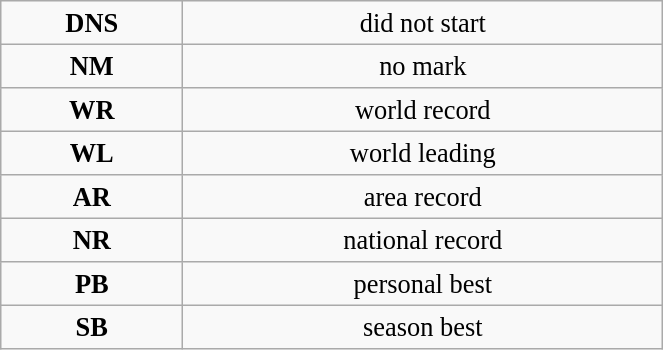<table class="wikitable" style=" text-align:center; font-size:110%;" width="35%">
<tr>
<td><strong>DNS</strong></td>
<td>did not start</td>
</tr>
<tr>
<td><strong>NM</strong></td>
<td>no mark</td>
</tr>
<tr>
<td><strong>WR</strong></td>
<td>world record</td>
</tr>
<tr>
<td><strong>WL</strong></td>
<td>world leading</td>
</tr>
<tr>
<td><strong>AR</strong></td>
<td>area record</td>
</tr>
<tr>
<td><strong>NR</strong></td>
<td>national record</td>
</tr>
<tr>
<td><strong>PB</strong></td>
<td>personal best</td>
</tr>
<tr>
<td><strong>SB</strong></td>
<td>season best</td>
</tr>
</table>
